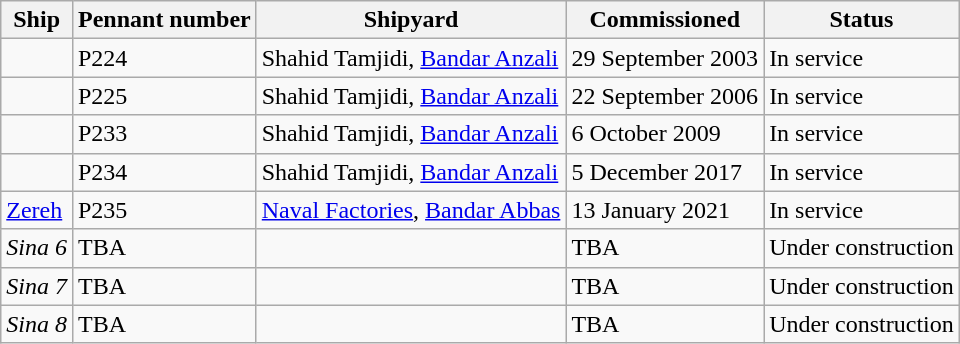<table class="wikitable">
<tr>
<th>Ship</th>
<th>Pennant number</th>
<th>Shipyard</th>
<th>Commissioned</th>
<th>Status</th>
</tr>
<tr>
<td></td>
<td>P224</td>
<td>Shahid Tamjidi, <a href='#'>Bandar Anzali</a></td>
<td>29 September 2003</td>
<td>In service</td>
</tr>
<tr>
<td></td>
<td>P225</td>
<td>Shahid Tamjidi, <a href='#'>Bandar Anzali</a></td>
<td>22 September 2006</td>
<td>In service</td>
</tr>
<tr>
<td></td>
<td>P233</td>
<td>Shahid Tamjidi, <a href='#'>Bandar Anzali</a></td>
<td>6 October 2009</td>
<td>In service</td>
</tr>
<tr>
<td></td>
<td>P234</td>
<td>Shahid Tamjidi, <a href='#'>Bandar Anzali</a></td>
<td>5 December 2017</td>
<td>In service</td>
</tr>
<tr>
<td><a href='#'>Zereh</a></td>
<td>P235</td>
<td><a href='#'>Naval Factories</a>, <a href='#'>Bandar Abbas</a></td>
<td>13 January 2021</td>
<td>In service</td>
</tr>
<tr>
<td><em>Sina 6</em></td>
<td>TBA</td>
<td></td>
<td>TBA</td>
<td>Under construction</td>
</tr>
<tr>
<td><em>Sina 7</em></td>
<td>TBA</td>
<td></td>
<td>TBA</td>
<td>Under construction</td>
</tr>
<tr>
<td><em>Sina 8</em></td>
<td>TBA</td>
<td></td>
<td>TBA</td>
<td>Under construction</td>
</tr>
</table>
